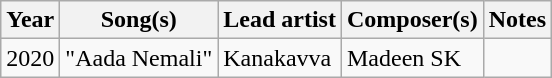<table class="wikitable">
<tr>
<th>Year</th>
<th>Song(s)</th>
<th>Lead artist</th>
<th>Composer(s)</th>
<th>Notes</th>
</tr>
<tr>
<td>2020</td>
<td>"Aada Nemali"</td>
<td>Kanakavva</td>
<td>Madeen SK</td>
<td></td>
</tr>
</table>
